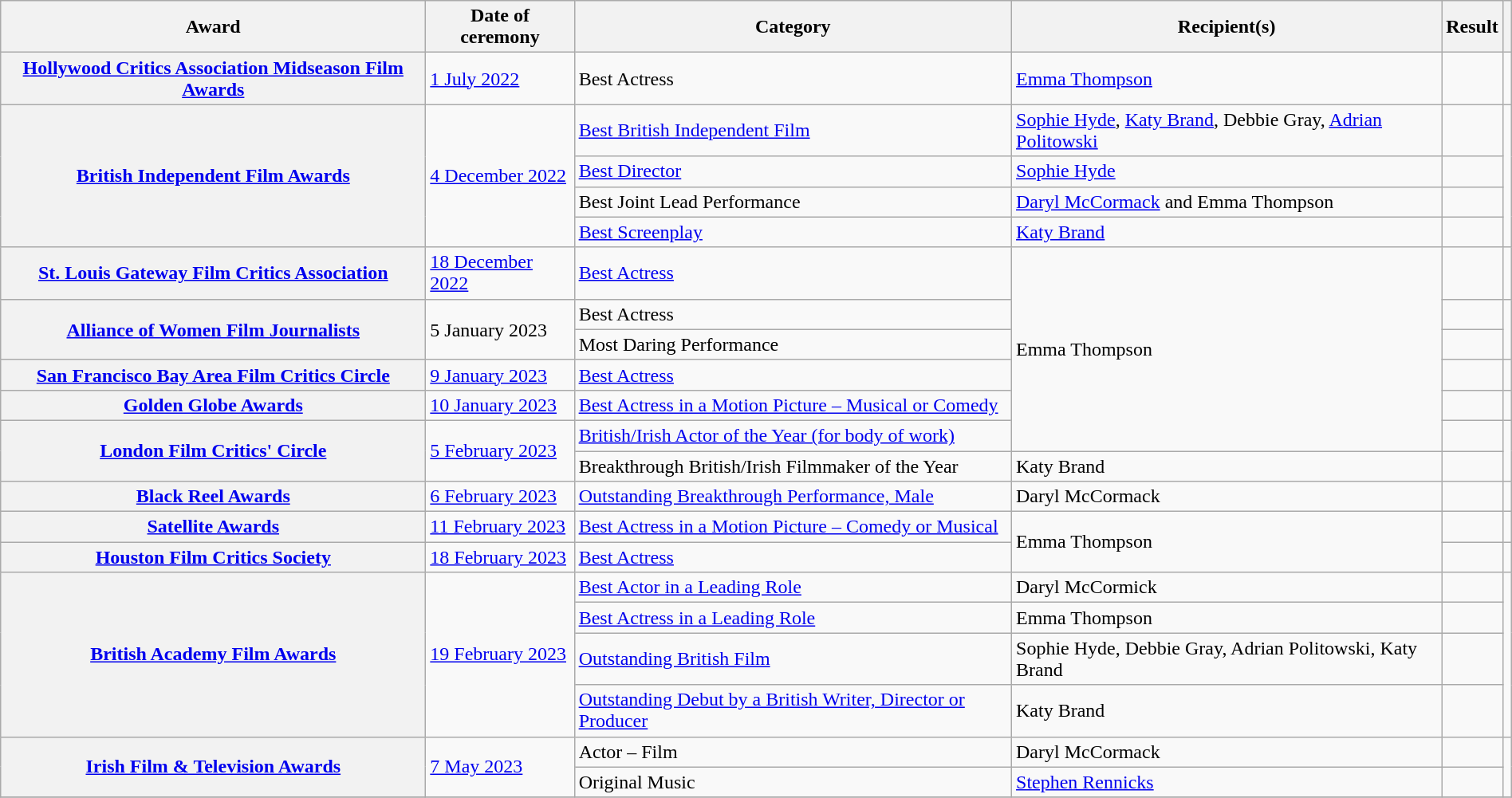<table class="wikitable sortable plainrowheaders" style="width: 100%;">
<tr>
<th scope="col">Award</th>
<th scope="col">Date of ceremony</th>
<th scope="col">Category</th>
<th scope="col">Recipient(s)</th>
<th scope="col">Result</th>
<th scope="col" class="unsortable"></th>
</tr>
<tr>
<th scope="row"><a href='#'>Hollywood Critics Association Midseason Film Awards</a></th>
<td><a href='#'>1 July 2022</a></td>
<td>Best Actress</td>
<td><a href='#'>Emma Thompson</a></td>
<td></td>
<td></td>
</tr>
<tr>
<th rowspan="4" scope="row"><a href='#'>British Independent Film Awards</a></th>
<td rowspan="4"><a href='#'>4 December 2022</a></td>
<td><a href='#'>Best British Independent Film</a></td>
<td><a href='#'>Sophie Hyde</a>, <a href='#'>Katy Brand</a>, Debbie Gray, <a href='#'>Adrian Politowski</a></td>
<td></td>
<td rowspan="4"></td>
</tr>
<tr>
<td><a href='#'>Best Director</a></td>
<td><a href='#'>Sophie Hyde</a></td>
<td></td>
</tr>
<tr>
<td>Best Joint Lead Performance</td>
<td><a href='#'>Daryl McCormack</a> and Emma Thompson</td>
<td></td>
</tr>
<tr>
<td><a href='#'>Best Screenplay</a></td>
<td><a href='#'>Katy Brand</a></td>
<td></td>
</tr>
<tr>
<th scope="row"><a href='#'>St. Louis Gateway Film Critics Association</a></th>
<td><a href='#'>18 December 2022</a></td>
<td><a href='#'>Best Actress</a></td>
<td rowspan="6">Emma Thompson</td>
<td></td>
<td></td>
</tr>
<tr>
<th scope="row" rowspan="2"><a href='#'>Alliance of Women Film Journalists</a></th>
<td rowspan="2">5 January 2023</td>
<td>Best Actress</td>
<td></td>
<td rowspan="2"></td>
</tr>
<tr>
<td>Most Daring Performance</td>
<td></td>
</tr>
<tr>
<th scope="row"><a href='#'>San Francisco Bay Area Film Critics Circle</a></th>
<td><a href='#'>9 January 2023</a></td>
<td><a href='#'>Best Actress</a></td>
<td></td>
<td></td>
</tr>
<tr>
<th scope="row"><a href='#'>Golden Globe Awards</a></th>
<td><a href='#'>10 January 2023</a></td>
<td><a href='#'>Best Actress in a Motion Picture – Musical or Comedy</a></td>
<td></td>
<td></td>
</tr>
<tr>
<th rowspan="2" scope="row"><a href='#'>London Film Critics' Circle</a></th>
<td rowspan="2"><a href='#'>5 February 2023</a></td>
<td><a href='#'>British/Irish Actor of the Year (for body of work)</a></td>
<td></td>
<td rowspan="2"></td>
</tr>
<tr>
<td>Breakthrough British/Irish Filmmaker of the Year</td>
<td>Katy Brand</td>
<td></td>
</tr>
<tr>
<th scope="row"><a href='#'>Black Reel Awards</a></th>
<td><a href='#'>6 February 2023</a></td>
<td><a href='#'>Outstanding Breakthrough Performance, Male</a></td>
<td>Daryl McCormack</td>
<td></td>
<td></td>
</tr>
<tr>
<th scope="row"><a href='#'>Satellite Awards</a></th>
<td><a href='#'>11 February 2023</a></td>
<td><a href='#'>Best Actress in a Motion Picture – Comedy or Musical</a></td>
<td rowspan="2">Emma Thompson</td>
<td></td>
<td></td>
</tr>
<tr>
<th scope="row"><a href='#'>Houston Film Critics Society</a></th>
<td><a href='#'>18 February 2023</a></td>
<td><a href='#'>Best Actress</a></td>
<td></td>
<td></td>
</tr>
<tr>
<th rowspan="4" scope="row"><a href='#'>British Academy Film Awards</a></th>
<td rowspan="4"><a href='#'>19 February 2023</a></td>
<td><a href='#'>Best Actor in a Leading Role</a></td>
<td>Daryl McCormick</td>
<td></td>
<td rowspan="4" align="center"></td>
</tr>
<tr>
<td><a href='#'>Best Actress in a Leading Role</a></td>
<td>Emma Thompson</td>
<td></td>
</tr>
<tr>
<td><a href='#'>Outstanding British Film</a></td>
<td>Sophie Hyde, Debbie Gray, Adrian Politowski, Katy Brand</td>
<td></td>
</tr>
<tr>
<td><a href='#'>Outstanding Debut by a British Writer, Director or Producer</a></td>
<td>Katy Brand</td>
<td></td>
</tr>
<tr>
<th rowspan="2" scope="row"><a href='#'>Irish Film & Television Awards</a></th>
<td rowspan="2"><a href='#'>7 May 2023</a></td>
<td>Actor – Film</td>
<td>Daryl McCormack</td>
<td></td>
<td rowspan="2" style="text-align:center;"></td>
</tr>
<tr>
<td>Original Music</td>
<td><a href='#'>Stephen Rennicks</a></td>
<td></td>
</tr>
<tr>
</tr>
</table>
